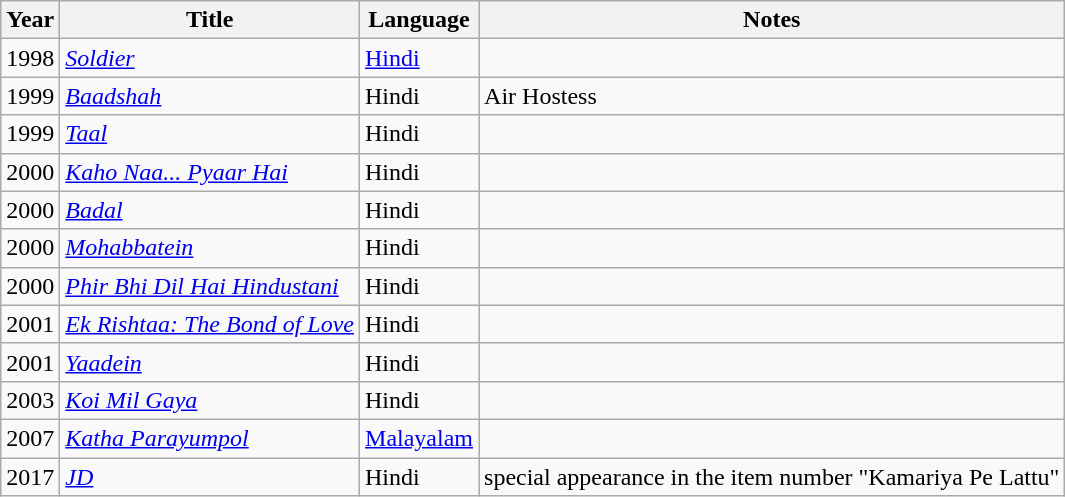<table class="wikitable">
<tr>
<th scope="col">Year</th>
<th scope="col">Title</th>
<th scope="col">Language</th>
<th scope="col" class="unsortable">Notes</th>
</tr>
<tr>
<td>1998</td>
<td><em><a href='#'>Soldier</a></em></td>
<td><a href='#'>Hindi</a></td>
<td></td>
</tr>
<tr>
<td>1999</td>
<td><em><a href='#'>Baadshah</a></em></td>
<td>Hindi</td>
<td>Air Hostess</td>
</tr>
<tr>
<td>1999</td>
<td><em><a href='#'>Taal</a></em></td>
<td>Hindi</td>
<td></td>
</tr>
<tr>
<td>2000</td>
<td><em><a href='#'>Kaho Naa... Pyaar Hai</a></em></td>
<td>Hindi</td>
<td></td>
</tr>
<tr>
<td>2000</td>
<td><em><a href='#'>Badal</a></em></td>
<td>Hindi</td>
<td></td>
</tr>
<tr>
<td>2000</td>
<td><em><a href='#'>Mohabbatein</a></em></td>
<td>Hindi</td>
<td></td>
</tr>
<tr>
<td>2000</td>
<td><em><a href='#'>Phir Bhi Dil Hai Hindustani</a></em></td>
<td>Hindi</td>
<td></td>
</tr>
<tr>
<td>2001</td>
<td><em><a href='#'>Ek Rishtaa: The Bond of Love</a></em></td>
<td>Hindi</td>
<td></td>
</tr>
<tr>
<td>2001</td>
<td><em><a href='#'>Yaadein</a></em></td>
<td>Hindi</td>
<td></td>
</tr>
<tr>
<td>2003</td>
<td><em><a href='#'>Koi Mil Gaya</a></em></td>
<td>Hindi</td>
<td></td>
</tr>
<tr>
<td>2007</td>
<td><em><a href='#'>Katha Parayumpol</a></em></td>
<td><a href='#'>Malayalam</a></td>
<td></td>
</tr>
<tr>
<td>2017</td>
<td><em><a href='#'>JD</a></em></td>
<td>Hindi</td>
<td>special appearance in the item number "Kamariya Pe Lattu"</td>
</tr>
</table>
